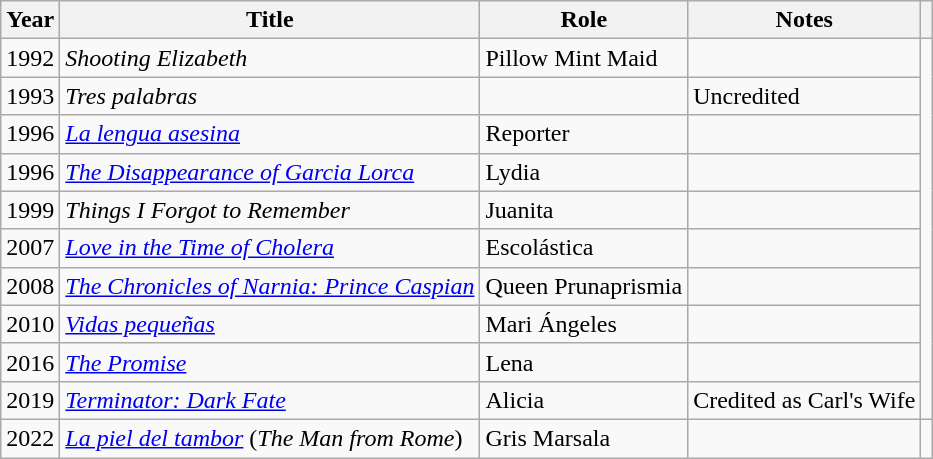<table class="wikitable sortable">
<tr>
<th>Year</th>
<th>Title</th>
<th>Role</th>
<th class="unsortable">Notes</th>
<th class="unsortable"></th>
</tr>
<tr>
<td align = "center">1992</td>
<td><em>Shooting Elizabeth</em></td>
<td>Pillow Mint Maid</td>
<td></td>
</tr>
<tr>
<td align = "center">1993</td>
<td><em>Tres palabras</em></td>
<td></td>
<td>Uncredited</td>
</tr>
<tr>
<td align = "center">1996</td>
<td><em><a href='#'>La lengua asesina</a></em></td>
<td>Reporter</td>
<td></td>
</tr>
<tr>
<td align = "center">1996</td>
<td><em><a href='#'>The Disappearance of Garcia Lorca</a></em></td>
<td>Lydia</td>
<td></td>
</tr>
<tr>
<td align = "center">1999</td>
<td><em>Things I Forgot to Remember</em></td>
<td>Juanita</td>
<td></td>
</tr>
<tr>
<td align = "center">2007</td>
<td><em><a href='#'>Love in the Time of Cholera</a></em></td>
<td>Escolástica</td>
<td></td>
</tr>
<tr>
<td align = "center">2008</td>
<td><em><a href='#'>The Chronicles of Narnia: Prince Caspian</a></em></td>
<td>Queen Prunaprismia</td>
<td></td>
</tr>
<tr>
<td align = "center">2010</td>
<td><em><a href='#'>Vidas pequeñas</a></em></td>
<td>Mari Ángeles</td>
<td></td>
</tr>
<tr>
<td align = "center">2016</td>
<td><em><a href='#'>The Promise</a></em></td>
<td>Lena</td>
<td></td>
</tr>
<tr>
<td align = "center">2019</td>
<td><em><a href='#'>Terminator: Dark Fate</a></em></td>
<td>Alicia</td>
<td>Credited as Carl's Wife</td>
</tr>
<tr>
<td align = "center">2022</td>
<td><em><a href='#'>La piel del tambor</a></em> (<em>The Man from Rome</em>)</td>
<td>Gris Marsala</td>
<td></td>
<td align = "center"></td>
</tr>
</table>
